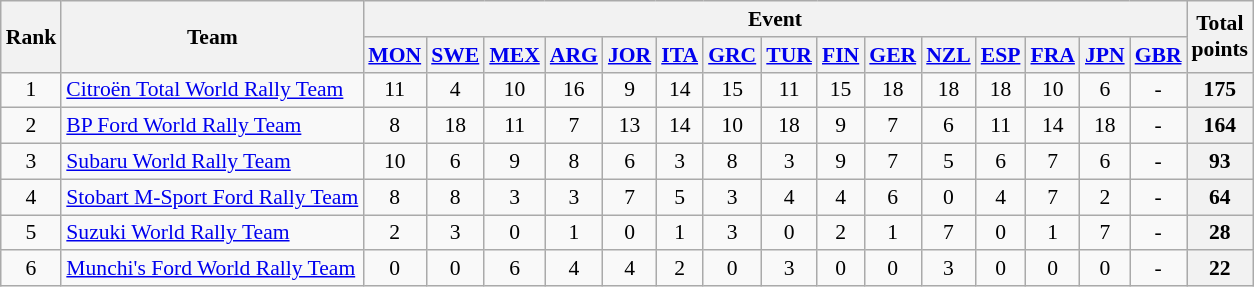<table class="wikitable" style="text-align:center; font-size:90%;">
<tr>
<th rowspan=2>Rank</th>
<th rowspan=2>Team</th>
<th colspan=15>Event</th>
<th rowspan=2>Total<br>points</th>
</tr>
<tr valign="top">
<th><a href='#'>MON</a><br></th>
<th><a href='#'>SWE</a><br></th>
<th><a href='#'>MEX</a><br></th>
<th><a href='#'>ARG</a><br></th>
<th><a href='#'>JOR</a><br></th>
<th><a href='#'>ITA</a><br></th>
<th><a href='#'>GRC</a><br></th>
<th><a href='#'>TUR</a><br></th>
<th><a href='#'>FIN</a><br></th>
<th><a href='#'>GER</a><br></th>
<th><a href='#'>NZL</a><br></th>
<th><a href='#'>ESP</a><br></th>
<th><a href='#'>FRA</a><br></th>
<th><a href='#'>JPN</a><br></th>
<th><a href='#'>GBR</a><br></th>
</tr>
<tr>
<td>1</td>
<td align="left"> <a href='#'>Citroën Total World Rally Team</a></td>
<td>11</td>
<td>4</td>
<td>10</td>
<td>16</td>
<td>9</td>
<td>14</td>
<td>15</td>
<td>11</td>
<td>15</td>
<td>18</td>
<td>18</td>
<td>18</td>
<td>10</td>
<td>6</td>
<td>-</td>
<th>175</th>
</tr>
<tr>
<td>2</td>
<td align="left"> <a href='#'>BP Ford World Rally Team</a></td>
<td>8</td>
<td>18</td>
<td>11</td>
<td>7</td>
<td>13</td>
<td>14</td>
<td>10</td>
<td>18</td>
<td>9</td>
<td>7</td>
<td>6</td>
<td>11</td>
<td>14</td>
<td>18</td>
<td>-</td>
<th>164</th>
</tr>
<tr>
<td>3</td>
<td align="left"> <a href='#'>Subaru World Rally Team</a></td>
<td>10</td>
<td>6</td>
<td>9</td>
<td>8</td>
<td>6</td>
<td>3</td>
<td>8</td>
<td>3</td>
<td>9</td>
<td>7</td>
<td>5</td>
<td>6</td>
<td>7</td>
<td>6</td>
<td>-</td>
<th>93</th>
</tr>
<tr>
<td>4</td>
<td align="left"> <a href='#'>Stobart M-Sport Ford Rally Team</a></td>
<td>8</td>
<td>8</td>
<td>3</td>
<td>3</td>
<td>7</td>
<td>5</td>
<td>3</td>
<td>4</td>
<td>4</td>
<td>6</td>
<td>0</td>
<td>4</td>
<td>7</td>
<td>2</td>
<td>-</td>
<th>64</th>
</tr>
<tr>
<td>5</td>
<td align="left"> <a href='#'>Suzuki World Rally Team</a></td>
<td>2</td>
<td>3</td>
<td>0</td>
<td>1</td>
<td>0</td>
<td>1</td>
<td>3</td>
<td>0</td>
<td>2</td>
<td>1</td>
<td>7</td>
<td>0</td>
<td>1</td>
<td>7</td>
<td>-</td>
<th>28</th>
</tr>
<tr>
<td>6</td>
<td align="left"> <a href='#'>Munchi's Ford World Rally Team</a></td>
<td>0</td>
<td>0</td>
<td>6</td>
<td>4</td>
<td>4</td>
<td>2</td>
<td>0</td>
<td>3</td>
<td>0</td>
<td>0</td>
<td>3</td>
<td>0</td>
<td>0</td>
<td>0</td>
<td>-</td>
<th>22</th>
</tr>
</table>
